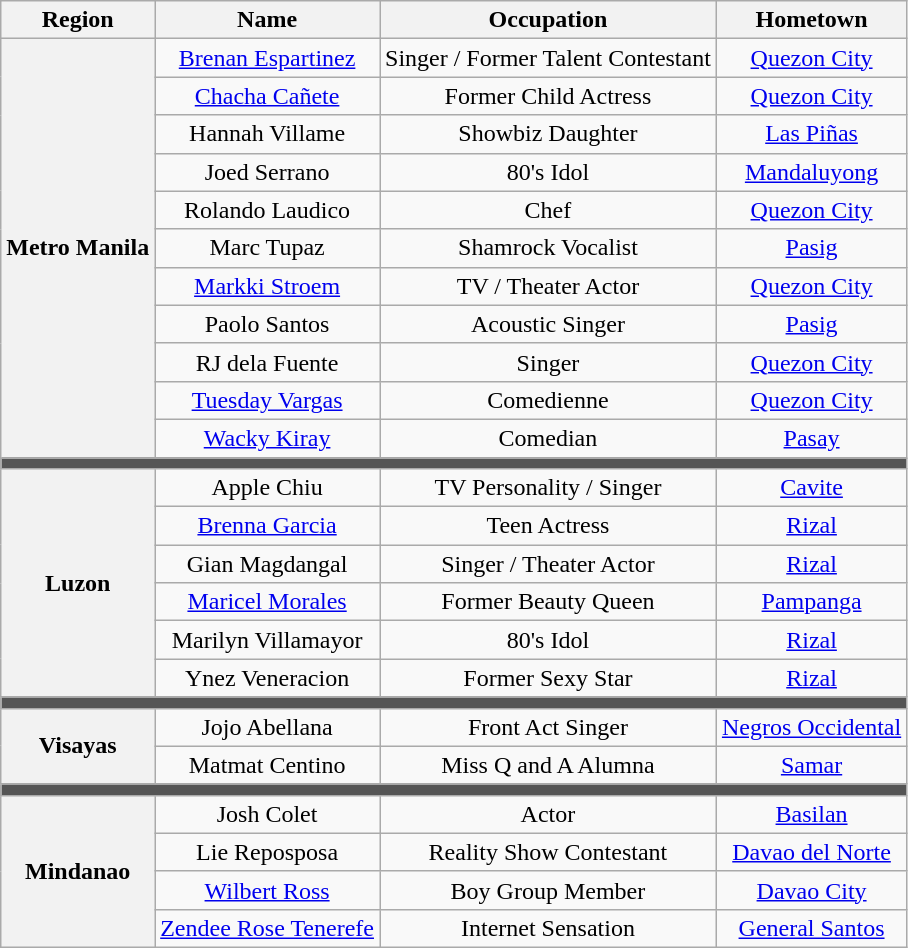<table class="wikitable plainrowheaders" style="text-align:center;">
<tr>
<th>Region</th>
<th>Name</th>
<th>Occupation</th>
<th>Hometown</th>
</tr>
<tr>
<th rowspan="11">Metro Manila</th>
<td><a href='#'>Brenan Espartinez</a></td>
<td>Singer / Former Talent Contestant</td>
<td><a href='#'>Quezon City</a></td>
</tr>
<tr>
<td><a href='#'>Chacha Cañete</a></td>
<td>Former Child Actress</td>
<td><a href='#'>Quezon City</a></td>
</tr>
<tr>
<td>Hannah Villame</td>
<td>Showbiz Daughter</td>
<td><a href='#'>Las Piñas</a></td>
</tr>
<tr>
<td>Joed Serrano</td>
<td>80's Idol</td>
<td><a href='#'>Mandaluyong</a></td>
</tr>
<tr>
<td>Rolando Laudico</td>
<td>Chef</td>
<td><a href='#'>Quezon City</a></td>
</tr>
<tr>
<td>Marc Tupaz</td>
<td>Shamrock Vocalist</td>
<td><a href='#'>Pasig</a></td>
</tr>
<tr>
<td><a href='#'>Markki Stroem</a></td>
<td>TV / Theater Actor</td>
<td><a href='#'>Quezon City</a></td>
</tr>
<tr>
<td>Paolo Santos</td>
<td>Acoustic Singer</td>
<td><a href='#'>Pasig</a></td>
</tr>
<tr>
<td>RJ dela Fuente</td>
<td>Singer</td>
<td><a href='#'>Quezon City</a></td>
</tr>
<tr>
<td><a href='#'>Tuesday Vargas</a></td>
<td>Comedienne</td>
<td><a href='#'>Quezon City</a></td>
</tr>
<tr>
<td><a href='#'>Wacky Kiray</a></td>
<td>Comedian</td>
<td><a href='#'>Pasay</a></td>
</tr>
<tr>
<td colspan="4" style="background:#555;"></td>
</tr>
<tr>
<th rowspan="6"><strong>Luzon</strong></th>
<td>Apple Chiu</td>
<td>TV Personality / Singer</td>
<td><a href='#'>Cavite</a></td>
</tr>
<tr>
<td><a href='#'>Brenna Garcia</a></td>
<td>Teen Actress</td>
<td><a href='#'>Rizal</a></td>
</tr>
<tr>
<td>Gian Magdangal</td>
<td>Singer / Theater Actor</td>
<td><a href='#'>Rizal</a></td>
</tr>
<tr>
<td><a href='#'>Maricel Morales</a></td>
<td>Former Beauty Queen</td>
<td><a href='#'>Pampanga</a></td>
</tr>
<tr>
<td>Marilyn Villamayor</td>
<td>80's Idol</td>
<td><a href='#'>Rizal</a></td>
</tr>
<tr>
<td>Ynez Veneracion</td>
<td>Former Sexy Star</td>
<td><a href='#'>Rizal</a></td>
</tr>
<tr>
<td colspan="4" style="background:#555;"></td>
</tr>
<tr>
<th rowspan="2">Visayas</th>
<td>Jojo Abellana</td>
<td>Front Act Singer</td>
<td><a href='#'>Negros Occidental</a></td>
</tr>
<tr>
<td>Matmat Centino</td>
<td>Miss Q and A Alumna</td>
<td><a href='#'>Samar</a></td>
</tr>
<tr>
<td colspan="4" style="background:#555;"></td>
</tr>
<tr>
<th rowspan="4">Mindanao</th>
<td>Josh Colet</td>
<td>Actor</td>
<td><a href='#'>Basilan</a></td>
</tr>
<tr>
<td>Lie Reposposa</td>
<td>Reality Show Contestant</td>
<td><a href='#'>Davao del Norte</a></td>
</tr>
<tr>
<td><a href='#'>Wilbert Ross</a></td>
<td>Boy Group Member</td>
<td><a href='#'>Davao City</a></td>
</tr>
<tr>
<td><a href='#'>Zendee Rose Tenerefe</a></td>
<td>Internet Sensation</td>
<td><a href='#'>General Santos</a></td>
</tr>
</table>
